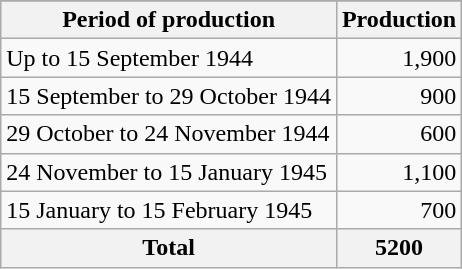<table class="wikitable floatright">
<tr>
</tr>
<tr>
<th>Period of production</th>
<th>Production</th>
</tr>
<tr>
<td>Up to 15 September 1944</td>
<td align="right">1,900</td>
</tr>
<tr>
<td>15 September to 29 October 1944</td>
<td align="right">900</td>
</tr>
<tr>
<td>29 October to 24 November 1944</td>
<td align="right">600</td>
</tr>
<tr>
<td>24 November to 15 January 1945</td>
<td align="right">1,100</td>
</tr>
<tr>
<td>15 January to 15 February 1945</td>
<td align="right">700</td>
</tr>
<tr>
<th>Total</th>
<th align="right">5200</th>
</tr>
</table>
